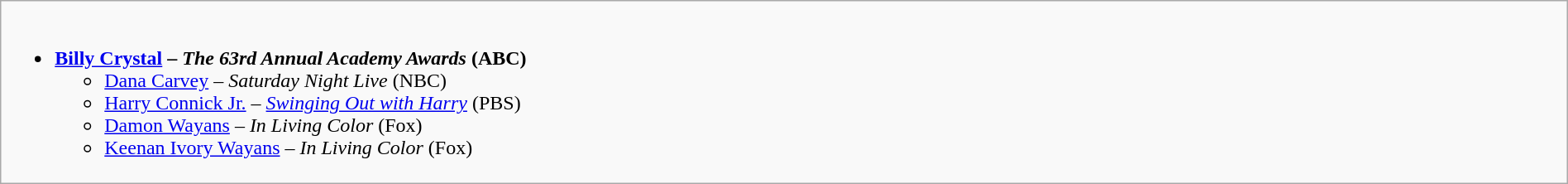<table class=wikitable width="100%">
<tr>
<td style="vertical-align:top;"><br><ul><li><strong><a href='#'>Billy Crystal</a> – <em>The 63rd Annual Academy Awards</em> (ABC)</strong><ul><li><a href='#'>Dana Carvey</a> – <em>Saturday Night Live</em> (NBC)</li><li><a href='#'>Harry Connick Jr.</a> – <em><a href='#'>Swinging Out with Harry</a></em> (PBS)</li><li><a href='#'>Damon Wayans</a> – <em>In Living Color</em> (Fox)</li><li><a href='#'>Keenan Ivory Wayans</a> – <em>In Living Color</em> (Fox)</li></ul></li></ul></td>
</tr>
</table>
